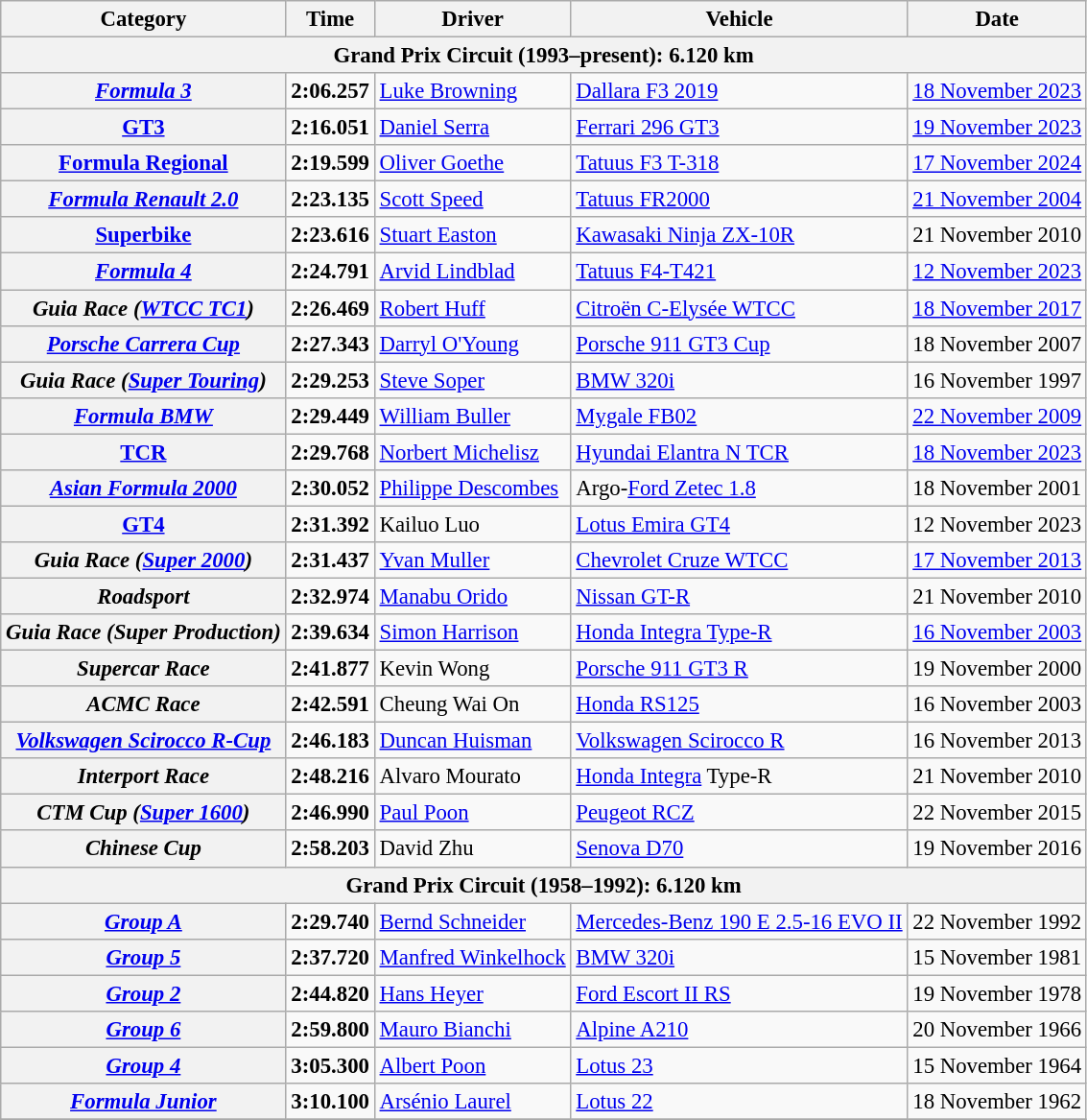<table class="wikitable" style="font-size: 95%;">
<tr>
<th>Category</th>
<th>Time</th>
<th>Driver</th>
<th>Vehicle</th>
<th>Date</th>
</tr>
<tr>
<th colspan="5">Grand Prix Circuit (1993–present): 6.120 km</th>
</tr>
<tr>
<th><em><a href='#'>Formula 3</a></em></th>
<td><strong>2:06.257</strong></td>
<td> <a href='#'>Luke Browning</a></td>
<td><a href='#'>Dallara F3 2019</a></td>
<td><a href='#'>18 November 2023</a></td>
</tr>
<tr>
<th><a href='#'>GT3</a></th>
<td><strong>2:16.051</strong></td>
<td> <a href='#'>Daniel Serra</a></td>
<td><a href='#'>Ferrari 296 GT3</a></td>
<td><a href='#'>19 November 2023</a></td>
</tr>
<tr>
<th><a href='#'>Formula Regional</a></th>
<td><strong>2:19.599</strong></td>
<td> <a href='#'>Oliver Goethe</a></td>
<td><a href='#'>Tatuus F3 T-318</a></td>
<td><a href='#'>17 November 2024</a></td>
</tr>
<tr>
<th><em><a href='#'>Formula Renault 2.0</a></em></th>
<td><strong>2:23.135</strong></td>
<td> <a href='#'>Scott Speed</a></td>
<td><a href='#'>Tatuus FR2000</a></td>
<td><a href='#'>21 November 2004</a></td>
</tr>
<tr>
<th><a href='#'>Superbike</a></th>
<td><strong>2:23.616</strong></td>
<td> <a href='#'>Stuart Easton</a></td>
<td><a href='#'>Kawasaki Ninja ZX-10R</a></td>
<td>21 November 2010</td>
</tr>
<tr>
<th><em><a href='#'>Formula 4</a></em></th>
<td><strong>2:24.791</strong></td>
<td> <a href='#'>Arvid Lindblad</a></td>
<td><a href='#'>Tatuus F4-T421</a></td>
<td><a href='#'>12 November 2023</a></td>
</tr>
<tr>
<th><em>Guia Race (<a href='#'>WTCC TC1</a>)</em></th>
<td><strong>2:26.469</strong></td>
<td> <a href='#'>Robert Huff</a></td>
<td><a href='#'>Citroën C-Elysée WTCC</a></td>
<td><a href='#'>18 November 2017</a></td>
</tr>
<tr>
<th><em><a href='#'>Porsche Carrera Cup</a></em></th>
<td><strong>2:27.343</strong></td>
<td> <a href='#'>Darryl O'Young</a></td>
<td><a href='#'>Porsche 911 GT3 Cup</a></td>
<td>18 November 2007</td>
</tr>
<tr>
<th><em>Guia Race (<a href='#'>Super Touring</a>)</em></th>
<td><strong>2:29.253</strong></td>
<td> <a href='#'>Steve Soper</a></td>
<td><a href='#'>BMW 320i</a></td>
<td>16 November 1997</td>
</tr>
<tr>
<th><em><a href='#'>Formula BMW</a></em></th>
<td><strong>2:29.449</strong></td>
<td> <a href='#'>William Buller</a></td>
<td><a href='#'>Mygale FB02</a></td>
<td><a href='#'>22 November 2009</a></td>
</tr>
<tr>
<th><a href='#'>TCR</a></th>
<td><strong>2:29.768</strong></td>
<td> <a href='#'>Norbert Michelisz</a></td>
<td><a href='#'>Hyundai Elantra N TCR</a></td>
<td><a href='#'>18 November 2023</a></td>
</tr>
<tr>
<th><em><a href='#'>Asian Formula 2000</a></em></th>
<td><strong>2:30.052</strong></td>
<td> <a href='#'>Philippe Descombes</a></td>
<td>Argo-<a href='#'>Ford Zetec 1.8</a></td>
<td>18 November 2001</td>
</tr>
<tr>
<th><a href='#'>GT4</a></th>
<td><strong>2:31.392</strong></td>
<td> Kailuo Luo</td>
<td><a href='#'>Lotus Emira GT4</a></td>
<td>12 November 2023</td>
</tr>
<tr>
<th><em>Guia Race (<a href='#'>Super 2000</a>)</em></th>
<td><strong>2:31.437</strong></td>
<td> <a href='#'>Yvan Muller</a></td>
<td><a href='#'>Chevrolet Cruze WTCC</a></td>
<td><a href='#'>17 November 2013</a></td>
</tr>
<tr>
<th><em>Roadsport</em></th>
<td><strong>2:32.974</strong></td>
<td> <a href='#'>Manabu Orido</a></td>
<td><a href='#'>Nissan GT-R</a></td>
<td>21 November 2010</td>
</tr>
<tr>
<th><em>Guia Race (Super Production)</em></th>
<td><strong>2:39.634</strong></td>
<td> <a href='#'>Simon Harrison</a></td>
<td><a href='#'>Honda Integra Type-R</a></td>
<td><a href='#'>16 November 2003</a></td>
</tr>
<tr>
<th><em>Supercar Race</em></th>
<td><strong>2:41.877</strong></td>
<td> Kevin Wong</td>
<td><a href='#'>Porsche 911 GT3 R</a></td>
<td>19 November 2000</td>
</tr>
<tr>
<th><em>ACMC Race</em></th>
<td><strong>2:42.591</strong></td>
<td> Cheung Wai On</td>
<td><a href='#'>Honda RS125</a></td>
<td>16 November 2003</td>
</tr>
<tr>
<th><em><a href='#'>Volkswagen Scirocco R-Cup</a></em></th>
<td><strong>2:46.183</strong></td>
<td> <a href='#'>Duncan Huisman</a></td>
<td><a href='#'>Volkswagen Scirocco R</a></td>
<td>16 November 2013</td>
</tr>
<tr>
<th><em>Interport Race</em></th>
<td><strong>2:48.216</strong></td>
<td> Alvaro Mourato</td>
<td><a href='#'>Honda Integra</a> Type-R</td>
<td>21 November 2010</td>
</tr>
<tr>
<th><em>CTM Cup (<a href='#'>Super 1600</a>)</em></th>
<td><strong>2:46.990</strong></td>
<td> <a href='#'>Paul Poon</a></td>
<td><a href='#'>Peugeot RCZ</a></td>
<td>22 November 2015</td>
</tr>
<tr>
<th><em>Chinese Cup</em></th>
<td><strong>2:58.203</strong></td>
<td> David Zhu</td>
<td><a href='#'>Senova D70</a></td>
<td>19 November 2016</td>
</tr>
<tr>
<th colspan="5">Grand Prix Circuit (1958–1992): 6.120 km</th>
</tr>
<tr>
<th><em><a href='#'>Group A</a></em></th>
<td><strong>2:29.740</strong></td>
<td> <a href='#'>Bernd Schneider</a></td>
<td><a href='#'>Mercedes-Benz 190 E 2.5-16 EVO II</a></td>
<td>22 November 1992</td>
</tr>
<tr>
<th><em><a href='#'>Group 5</a></em></th>
<td><strong>2:37.720</strong></td>
<td> <a href='#'>Manfred Winkelhock</a></td>
<td><a href='#'>BMW 320i</a></td>
<td>15 November 1981</td>
</tr>
<tr>
<th><em><a href='#'>Group 2</a></em></th>
<td><strong>2:44.820</strong></td>
<td> <a href='#'>Hans Heyer</a></td>
<td><a href='#'>Ford Escort II RS</a></td>
<td>19 November 1978</td>
</tr>
<tr>
<th><em><a href='#'>Group 6</a></em></th>
<td><strong>2:59.800</strong></td>
<td> <a href='#'>Mauro Bianchi</a></td>
<td><a href='#'>Alpine A210</a></td>
<td>20 November 1966</td>
</tr>
<tr>
<th><em><a href='#'>Group 4</a></em></th>
<td><strong>3:05.300</strong></td>
<td> <a href='#'>Albert Poon</a></td>
<td><a href='#'>Lotus 23</a></td>
<td>15 November 1964</td>
</tr>
<tr>
<th><em><a href='#'>Formula Junior</a></em></th>
<td><strong>3:10.100</strong></td>
<td> <a href='#'>Arsénio Laurel</a></td>
<td><a href='#'>Lotus 22</a></td>
<td>18 November 1962</td>
</tr>
<tr>
</tr>
</table>
